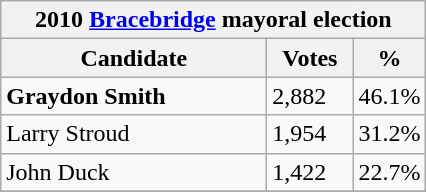<table class="wikitable">
<tr>
<th colspan="3">2010 <a href='#'>Bracebridge</a> mayoral election</th>
</tr>
<tr>
<th style="width: 170px">Candidate</th>
<th style="width: 50px">Votes</th>
<th style="width: 40px">%</th>
</tr>
<tr>
<td><strong>Graydon Smith</strong></td>
<td>2,882</td>
<td>46.1%</td>
</tr>
<tr>
<td>Larry Stroud</td>
<td>1,954</td>
<td>31.2%</td>
</tr>
<tr>
<td>John Duck</td>
<td>1,422</td>
<td>22.7%</td>
</tr>
<tr>
</tr>
</table>
